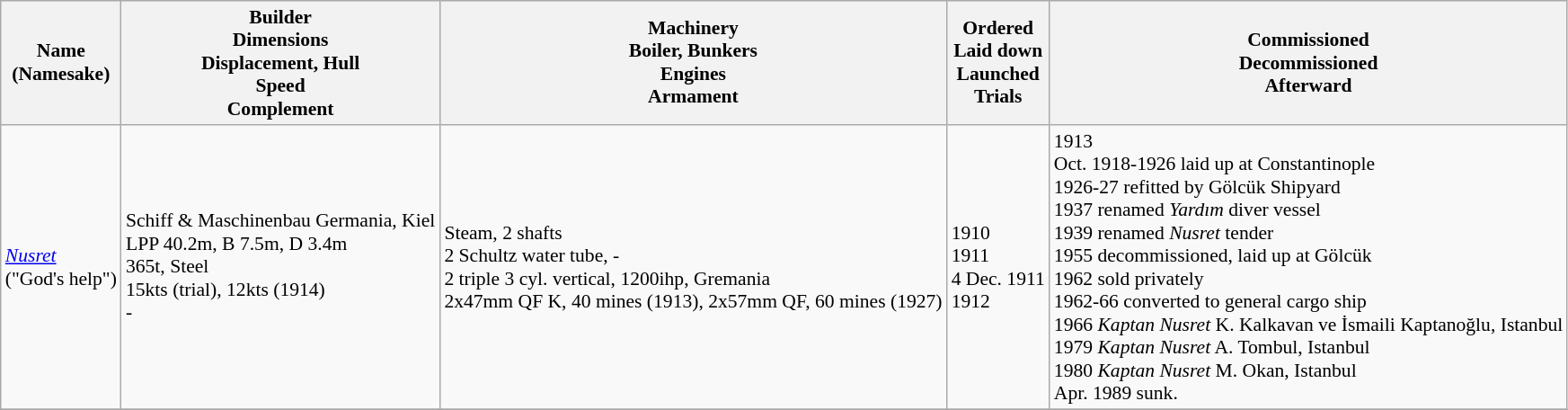<table class="wikitable" style="font-size:90%;">
<tr bgcolor="#e6e9ff">
<th>Name<br>(Namesake)</th>
<th>Builder<br>Dimensions<br>Displacement, Hull<br>Speed<br>Complement</th>
<th>Machinery<br>Boiler, Bunkers<br>Engines<br>Armament</th>
<th>Ordered<br>Laid down<br>Launched<br>Trials</th>
<th>Commissioned<br>Decommissioned<br>Afterward</th>
</tr>
<tr ---->
<td><em><a href='#'>Nusret</a></em><br>("God's help")</td>
<td> Schiff & Maschinenbau Germania, Kiel<br>LPP 40.2m, B 7.5m, D 3.4m<br>365t, Steel<br>15kts (trial), 12kts (1914)<br>-</td>
<td>Steam, 2 shafts<br>2 Schultz water tube, -<br>2 triple 3 cyl. vertical, 1200ihp, Gremania<br>2x47mm QF K, 40 mines (1913), 2x57mm QF, 60 mines (1927)</td>
<td>1910<br>1911<br>4 Dec. 1911<br>1912</td>
<td>1913<br>Oct. 1918-1926 laid up at Constantinople<br>1926-27 refitted by Gölcük Shipyard<br>1937 renamed <em>Yardım</em> diver vessel<br>1939 renamed <em>Nusret</em> tender<br>1955 decommissioned, laid up at Gölcük<br>1962 sold privately<br>1962-66 converted to general cargo ship<br>1966 <em>Kaptan Nusret</em> K. Kalkavan ve İsmaili Kaptanoğlu, Istanbul<br>1979 <em>Kaptan Nusret</em> A. Tombul, Istanbul<br>1980 <em>Kaptan Nusret</em> M. Okan, Istanbul<br>Apr. 1989 sunk.</td>
</tr>
<tr ---->
</tr>
</table>
